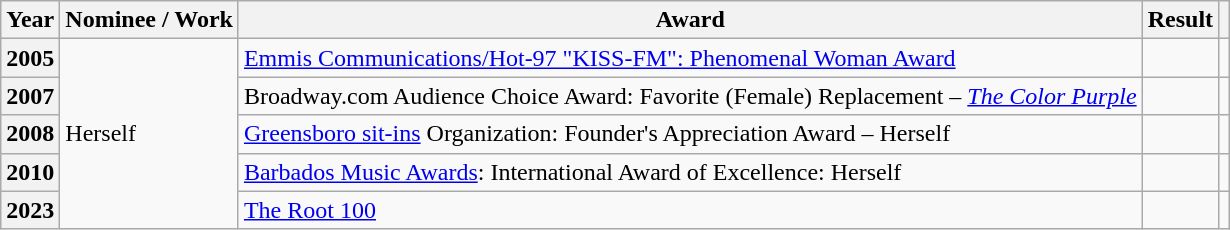<table class="wikitable sortable">
<tr>
<th>Year</th>
<th>Nominee / Work</th>
<th>Award</th>
<th>Result</th>
<th></th>
</tr>
<tr>
<th scope="row">2005</th>
<td rowspan=5>Herself</td>
<td><a href='#'>Emmis Communications/Hot-97 "KISS-FM": Phenomenal Woman Award</a></td>
<td></td>
<td></td>
</tr>
<tr>
<th scope="row">2007</th>
<td>Broadway.com Audience Choice Award: Favorite (Female) Replacement – <em><a href='#'>The Color Purple</a></em></td>
<td></td>
<td></td>
</tr>
<tr>
<th scope="row">2008</th>
<td><a href='#'>Greensboro sit-ins</a> Organization: Founder's Appreciation Award – Herself</td>
<td></td>
<td></td>
</tr>
<tr>
<th scope="row">2010</th>
<td><a href='#'>Barbados Music Awards</a>: International Award of Excellence: Herself</td>
<td></td>
<td></td>
</tr>
<tr>
<th scope="row">2023</th>
<td><a href='#'>The Root 100</a></td>
<td></td>
<td></td>
</tr>
</table>
